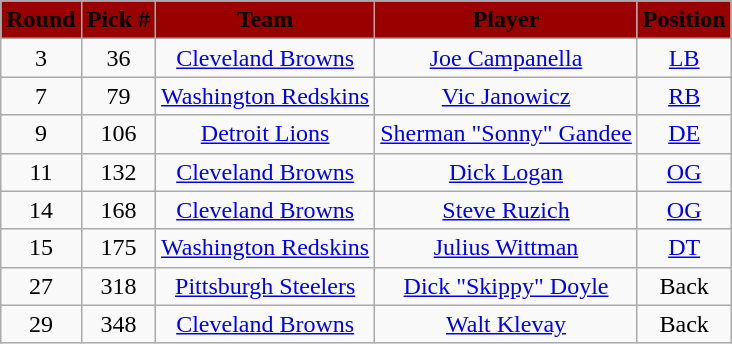<table class="wikitable" style="text-align:center">
<tr style="background:#900;">
<td><strong><span>Round</span></strong></td>
<td><strong><span>Pick #</span></strong></td>
<td><strong><span>Team</span></strong></td>
<td><strong><span>Player</span></strong></td>
<td><strong><span>Position</span></strong></td>
</tr>
<tr>
<td>3</td>
<td align=center>36</td>
<td><a href='#'>Cleveland Browns</a></td>
<td><a href='#'>Joe Campanella</a></td>
<td><a href='#'>LB</a></td>
</tr>
<tr>
<td>7</td>
<td align=center>79</td>
<td><a href='#'>Washington Redskins</a></td>
<td><a href='#'>Vic Janowicz</a></td>
<td><a href='#'>RB</a></td>
</tr>
<tr>
<td>9</td>
<td align=center>106</td>
<td><a href='#'>Detroit Lions</a></td>
<td><a href='#'>Sherman "Sonny" Gandee</a></td>
<td><a href='#'>DE</a></td>
</tr>
<tr>
<td>11</td>
<td align=center>132</td>
<td><a href='#'>Cleveland Browns</a></td>
<td><a href='#'>Dick Logan</a></td>
<td><a href='#'>OG</a></td>
</tr>
<tr>
<td>14</td>
<td align=center>168</td>
<td><a href='#'>Cleveland Browns</a></td>
<td><a href='#'>Steve Ruzich</a></td>
<td><a href='#'>OG</a></td>
</tr>
<tr>
<td>15</td>
<td align=center>175</td>
<td><a href='#'>Washington Redskins</a></td>
<td><a href='#'>Julius Wittman</a></td>
<td><a href='#'>DT</a></td>
</tr>
<tr>
<td>27</td>
<td align=center>318</td>
<td><a href='#'>Pittsburgh Steelers</a></td>
<td><a href='#'>Dick "Skippy" Doyle</a></td>
<td>Back</td>
</tr>
<tr>
<td>29</td>
<td align=center>348</td>
<td><a href='#'>Cleveland Browns</a></td>
<td><a href='#'>Walt Klevay</a></td>
<td>Back</td>
</tr>
</table>
